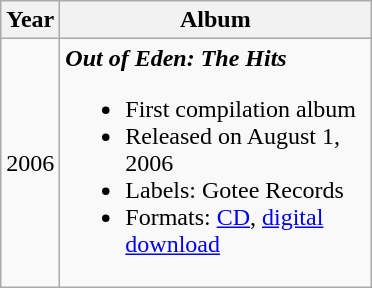<table class="wikitable">
<tr>
<th>Year</th>
<th style="width:200px;">Album</th>
</tr>
<tr>
<td>2006</td>
<td><strong><em>Out of Eden: The Hits</em></strong><br><ul><li>First compilation album</li><li>Released on August 1, 2006</li><li>Labels: Gotee Records</li><li>Formats: <a href='#'>CD</a>, <a href='#'>digital download</a></li></ul></td>
</tr>
</table>
